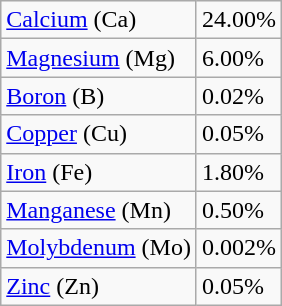<table class="wikitable">
<tr>
<td><a href='#'>Calcium</a> (Ca)</td>
<td>24.00%</td>
</tr>
<tr>
<td><a href='#'>Magnesium</a> (Mg)</td>
<td>6.00%</td>
</tr>
<tr>
<td><a href='#'>Boron</a> (B)</td>
<td>0.02%</td>
</tr>
<tr>
<td><a href='#'>Copper</a> (Cu)</td>
<td>0.05%</td>
</tr>
<tr>
<td><a href='#'>Iron</a> (Fe)</td>
<td>1.80%</td>
</tr>
<tr>
<td><a href='#'>Manganese</a> (Mn)</td>
<td>0.50%</td>
</tr>
<tr>
<td><a href='#'>Molybdenum</a> (Mo)</td>
<td>0.002%</td>
</tr>
<tr>
<td><a href='#'>Zinc</a> (Zn)</td>
<td>0.05%</td>
</tr>
</table>
